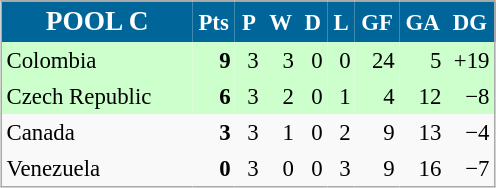<table align=center cellpadding="3" cellspacing="0" style="background: #f9f9f9; border: 1px #aaa solid; border-collapse: collapse; font-size: 95%;" width=330>
<tr bgcolor=#006699 style="color:white;">
<th width=34% style=font-size:120%><strong>POOL C</strong></th>
<th width=5%>Pts</th>
<th width=5%>P</th>
<th width=5%>W</th>
<th width=5%>D</th>
<th width=5%>L</th>
<th width=5%>GF</th>
<th width=5%>GA</th>
<th width=5%>DG</th>
</tr>
<tr align=right bgcolor=#ccffcc>
<td align=left> Colombia</td>
<td><strong>9</strong></td>
<td>3</td>
<td>3</td>
<td>0</td>
<td>0</td>
<td>24</td>
<td>5</td>
<td>+19</td>
</tr>
<tr align=right bgcolor=#ccffcc>
<td align=left> Czech Republic</td>
<td><strong>6</strong></td>
<td>3</td>
<td>2</td>
<td>0</td>
<td>1</td>
<td>4</td>
<td>12</td>
<td>−8</td>
</tr>
<tr align=right>
<td align=left> Canada</td>
<td><strong>3</strong></td>
<td>3</td>
<td>1</td>
<td>0</td>
<td>2</td>
<td>9</td>
<td>13</td>
<td>−4</td>
</tr>
<tr align=right>
<td align=left> Venezuela</td>
<td><strong>0</strong></td>
<td>3</td>
<td>0</td>
<td>0</td>
<td>3</td>
<td>9</td>
<td>16</td>
<td>−7</td>
</tr>
</table>
